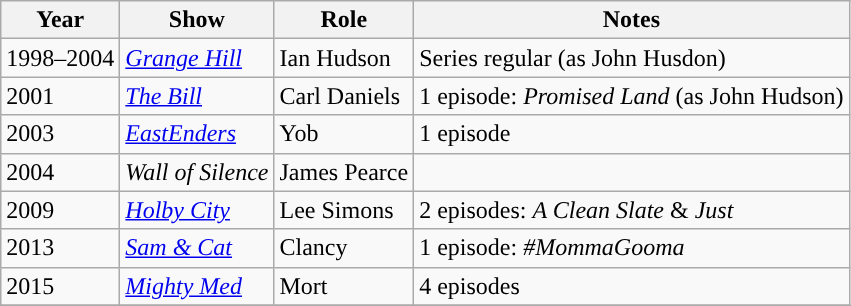<table class="wikitable" style=>
<tr>
<th>Year</th>
<th>Show</th>
<th>Role</th>
<th>Notes</th>
</tr>
<tr>
<td rowspan="1">1998–2004</td>
<td><em><a href='#'>Grange Hill</a></em></td>
<td>Ian Hudson</td>
<td>Series regular (as John Husdon)</td>
</tr>
<tr>
<td rowspan="1">2001</td>
<td><em><a href='#'>The Bill</a></em></td>
<td>Carl Daniels</td>
<td>1 episode: <em>Promised Land</em> (as John Hudson)</td>
</tr>
<tr>
<td rowspan="1">2003</td>
<td><em><a href='#'>EastEnders</a></em></td>
<td>Yob</td>
<td>1 episode</td>
</tr>
<tr>
<td rowspan="1">2004</td>
<td><em>Wall of Silence</em></td>
<td>James Pearce</td>
<td></td>
</tr>
<tr>
<td rowspan="1">2009</td>
<td><em><a href='#'>Holby City</a></em></td>
<td>Lee Simons</td>
<td>2 episodes: <em>A Clean Slate</em> & <em>Just</em></td>
</tr>
<tr>
<td rowspan="1">2013</td>
<td><em><a href='#'>Sam & Cat</a></em></td>
<td>Clancy</td>
<td>1 episode: <em>#MommaGooma</em></td>
</tr>
<tr>
<td rowspan='"1"'>2015</td>
<td><em><a href='#'>Mighty Med</a></em></td>
<td>Mort</td>
<td>4 episodes</td>
</tr>
<tr>
</tr>
</table>
